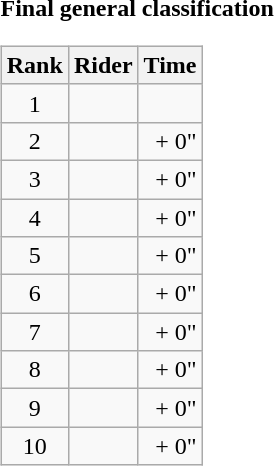<table>
<tr>
<td><strong>Final general classification</strong><br><table class="wikitable">
<tr>
<th scope="col">Rank</th>
<th scope="col">Rider</th>
<th scope="col">Time</th>
</tr>
<tr>
<td style="text-align:center;">1</td>
<td></td>
<td style="text-align:right;"></td>
</tr>
<tr>
<td style="text-align:center;">2</td>
<td></td>
<td style="text-align:right;">+ 0"</td>
</tr>
<tr>
<td style="text-align:center;">3</td>
<td></td>
<td style="text-align:right;">+ 0"</td>
</tr>
<tr>
<td style="text-align:center;">4</td>
<td></td>
<td style="text-align:right;">+ 0"</td>
</tr>
<tr>
<td style="text-align:center;">5</td>
<td></td>
<td style="text-align:right;">+ 0"</td>
</tr>
<tr>
<td style="text-align:center;">6</td>
<td></td>
<td style="text-align:right;">+ 0"</td>
</tr>
<tr>
<td style="text-align:center;">7</td>
<td></td>
<td style="text-align:right;">+ 0"</td>
</tr>
<tr>
<td style="text-align:center;">8</td>
<td></td>
<td style="text-align:right;">+ 0"</td>
</tr>
<tr>
<td style="text-align:center;">9</td>
<td></td>
<td style="text-align:right;">+ 0"</td>
</tr>
<tr>
<td style="text-align:center;">10</td>
<td></td>
<td style="text-align:right;">+ 0"</td>
</tr>
</table>
</td>
</tr>
</table>
